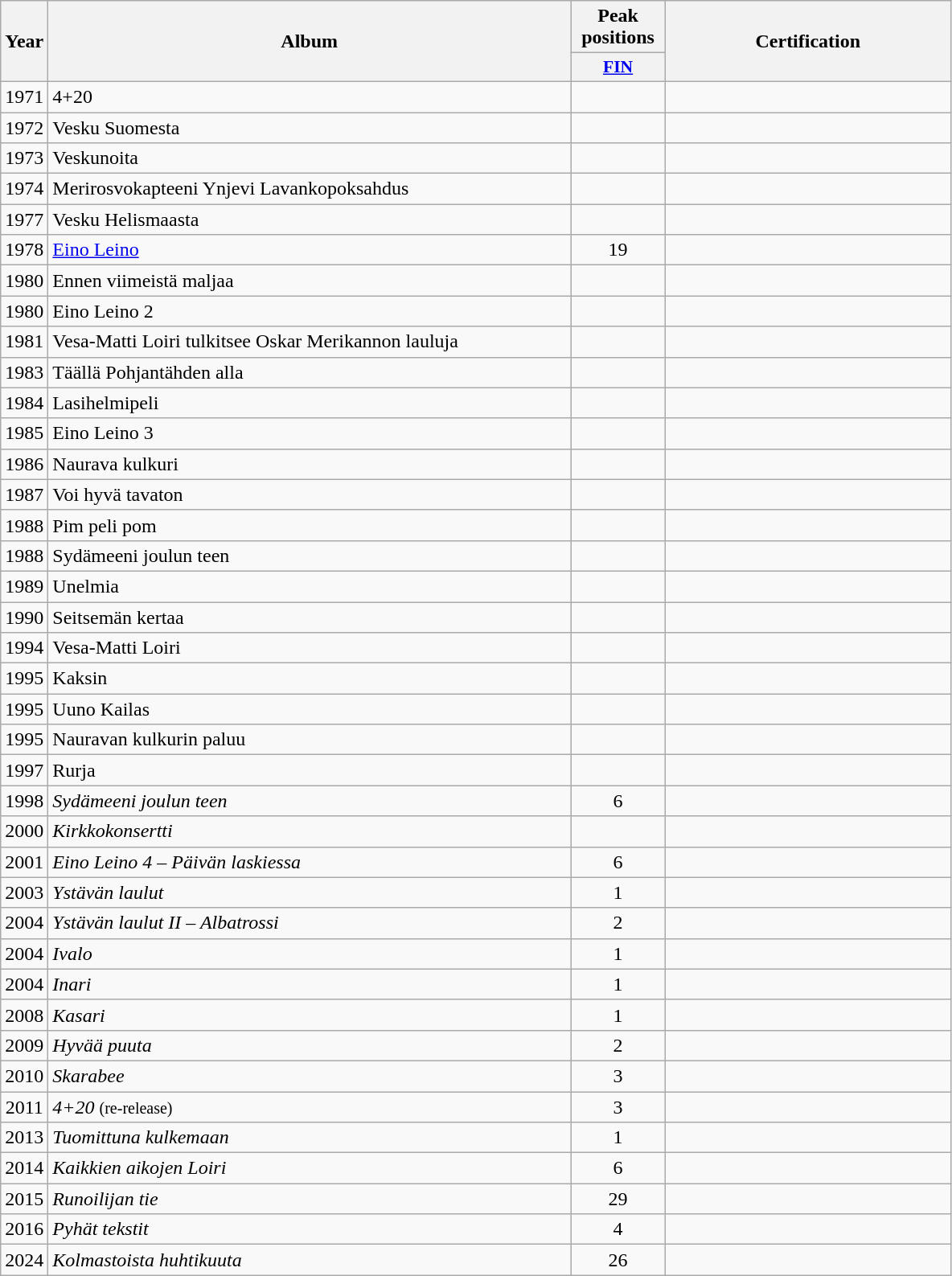<table class="wikitable">
<tr>
<th align="center" rowspan="2" width="5%">Year</th>
<th align="center" rowspan="2" width="55%">Album</th>
<th align="center" colspan="1" width="10%">Peak positions</th>
<th align="center" rowspan="2" width="30%">Certification</th>
</tr>
<tr>
<th scope="col" style="width:3em;font-size:90%;"><a href='#'>FIN</a><br></th>
</tr>
<tr>
<td style="text-align:center;">1971</td>
<td>4+20</td>
<td style="text-align:center;"></td>
<td style="text-align:center;"></td>
</tr>
<tr>
<td style="text-align:center;">1972</td>
<td>Vesku Suomesta</td>
<td style="text-align:center;"></td>
<td style="text-align:center;"></td>
</tr>
<tr>
<td style="text-align:center;">1973</td>
<td>Veskunoita</td>
<td style="text-align:center;"></td>
<td style="text-align:center;"></td>
</tr>
<tr>
<td style="text-align:center;">1974</td>
<td>Merirosvokapteeni Ynjevi Lavankopoksahdus</td>
<td style="text-align:center;"></td>
<td style="text-align:center;"></td>
</tr>
<tr>
<td style="text-align:center;">1977</td>
<td>Vesku Helismaasta</td>
<td style="text-align:center;"></td>
<td style="text-align:center;"></td>
</tr>
<tr>
<td style="text-align:center;">1978</td>
<td><a href='#'>Eino Leino</a></td>
<td style="text-align:center;">19<br></td>
<td style="text-align:center;"></td>
</tr>
<tr>
<td style="text-align:center;">1980</td>
<td>Ennen viimeistä maljaa</td>
<td style="text-align:center;"></td>
<td style="text-align:center;"></td>
</tr>
<tr>
<td style="text-align:center;">1980</td>
<td>Eino Leino 2</td>
<td style="text-align:center;"></td>
<td style="text-align:center;"></td>
</tr>
<tr>
<td style="text-align:center;">1981</td>
<td>Vesa-Matti Loiri tulkitsee Oskar Merikannon lauluja</td>
<td style="text-align:center;"></td>
<td style="text-align:center;"></td>
</tr>
<tr>
<td style="text-align:center;">1983</td>
<td>Täällä Pohjantähden alla</td>
<td style="text-align:center;"></td>
<td style="text-align:center;"></td>
</tr>
<tr>
<td style="text-align:center;">1984</td>
<td>Lasihelmipeli</td>
<td style="text-align:center;"></td>
<td style="text-align:center;"></td>
</tr>
<tr>
<td style="text-align:center;">1985</td>
<td>Eino Leino 3</td>
<td style="text-align:center;"></td>
<td style="text-align:center;"></td>
</tr>
<tr>
<td style="text-align:center;">1986</td>
<td>Naurava kulkuri</td>
<td style="text-align:center;"></td>
<td style="text-align:center;"></td>
</tr>
<tr>
<td style="text-align:center;">1987</td>
<td>Voi hyvä tavaton</td>
<td style="text-align:center;"></td>
<td style="text-align:center;"></td>
</tr>
<tr>
<td style="text-align:center;">1988</td>
<td>Pim peli pom</td>
<td style="text-align:center;"></td>
<td style="text-align:center;"></td>
</tr>
<tr>
<td style="text-align:center;">1988</td>
<td>Sydämeeni joulun teen</td>
<td style="text-align:center;"></td>
<td style="text-align:center;"></td>
</tr>
<tr>
<td style="text-align:center;">1989</td>
<td>Unelmia</td>
<td style="text-align:center;"></td>
<td style="text-align:center;"></td>
</tr>
<tr>
<td style="text-align:center;">1990</td>
<td>Seitsemän kertaa</td>
<td style="text-align:center;"></td>
<td style="text-align:center;"></td>
</tr>
<tr>
<td style="text-align:center;">1994</td>
<td>Vesa-Matti Loiri</td>
<td style="text-align:center;"></td>
<td style="text-align:center;"></td>
</tr>
<tr>
<td style="text-align:center;">1995</td>
<td>Kaksin</td>
<td style="text-align:center;"></td>
<td style="text-align:center;"></td>
</tr>
<tr>
<td style="text-align:center;">1995</td>
<td>Uuno Kailas</td>
<td style="text-align:center;"></td>
<td style="text-align:center;"></td>
</tr>
<tr>
<td style="text-align:center;">1995</td>
<td>Nauravan kulkurin paluu</td>
<td style="text-align:center;"></td>
<td style="text-align:center;"></td>
</tr>
<tr>
<td style="text-align:center;">1997</td>
<td>Rurja</td>
<td style="text-align:center;"></td>
<td style="text-align:center;"></td>
</tr>
<tr>
<td style="text-align:center;">1998</td>
<td><em>Sydämeeni joulun teen</em></td>
<td style="text-align:center;">6</td>
<td style="text-align:center;"></td>
</tr>
<tr>
<td style="text-align:center;">2000</td>
<td><em>Kirkkokonsertti</em></td>
<td style="text-align:center;"></td>
<td style="text-align:center;"></td>
</tr>
<tr>
<td style="text-align:center;">2001</td>
<td><em>Eino Leino 4 – Päivän laskiessa</em></td>
<td style="text-align:center;">6</td>
<td style="text-align:center;"></td>
</tr>
<tr>
<td style="text-align:center;">2003</td>
<td><em>Ystävän laulut</em></td>
<td style="text-align:center;">1</td>
<td style="text-align:center;"></td>
</tr>
<tr>
<td style="text-align:center;">2004</td>
<td><em>Ystävän laulut II – Albatrossi</em></td>
<td style="text-align:center;">2</td>
<td style="text-align:center;"></td>
</tr>
<tr>
<td style="text-align:center;">2004</td>
<td><em>Ivalo</em></td>
<td style="text-align:center;">1</td>
<td style="text-align:center;"></td>
</tr>
<tr>
<td style="text-align:center;">2004</td>
<td><em>Inari</em></td>
<td style="text-align:center;">1</td>
<td style="text-align:center;"></td>
</tr>
<tr>
<td style="text-align:center;">2008</td>
<td><em>Kasari</em></td>
<td style="text-align:center;">1</td>
<td style="text-align:center;"></td>
</tr>
<tr>
<td style="text-align:center;">2009</td>
<td><em>Hyvää puuta</em></td>
<td style="text-align:center;">2</td>
<td style="text-align:center;"></td>
</tr>
<tr>
<td style="text-align:center;">2010</td>
<td><em>Skarabee</em></td>
<td style="text-align:center;">3</td>
<td style="text-align:center;"></td>
</tr>
<tr>
<td style="text-align:center;">2011</td>
<td><em>4+20</em> <small>(re-release)</small></td>
<td style="text-align:center;">3</td>
<td style="text-align:center;"></td>
</tr>
<tr>
<td style="text-align:center;">2013</td>
<td><em>Tuomittuna kulkemaan</em></td>
<td style="text-align:center;">1</td>
<td style="text-align:center;"></td>
</tr>
<tr>
<td style="text-align:center;">2014</td>
<td><em>Kaikkien aikojen Loiri</em></td>
<td style="text-align:center;">6</td>
<td style="text-align:center;"></td>
</tr>
<tr>
<td style="text-align:center;">2015</td>
<td><em>Runoilijan tie</em></td>
<td style="text-align:center;">29</td>
<td style="text-align:center;"></td>
</tr>
<tr>
<td style="text-align:center;">2016</td>
<td><em>Pyhät tekstit</em></td>
<td style="text-align:center;">4</td>
<td style="text-align:center;"></td>
</tr>
<tr>
<td style="text-align:center;">2024</td>
<td><em>Kolmastoista huhtikuuta</em><br></td>
<td style="text-align:center;">26</td>
<td style="text-align:center;"></td>
</tr>
</table>
